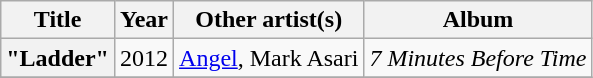<table class="wikitable plainrowheaders" style="text-align:center;">
<tr>
<th scope="col">Title</th>
<th scope="col">Year</th>
<th scope="col">Other artist(s)</th>
<th scope="col">Album</th>
</tr>
<tr>
<th scope="row">"Ladder"</th>
<td>2012</td>
<td><a href='#'>Angel</a>, Mark Asari</td>
<td><em>7 Minutes Before Time</em></td>
</tr>
<tr>
</tr>
</table>
